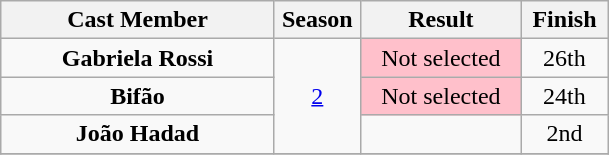<table class="wikitable sortable" style="text-align: center">
<tr>
<th width=175>Cast Member</th>
<th width=050>Season</th>
<th width=100>Result</th>
<th width=050>Finish</th>
</tr>
<tr>
<td><strong>Gabriela Rossi</strong><br></td>
<td rowspan=3><a href='#'>2</a></td>
<td bgcolor=FFC0CB nowrap>Not selected</td>
<td>26th</td>
</tr>
<tr>
<td><strong>Bifão</strong><br></td>
<td bgcolor=FFC0CB nowrap>Not selected</td>
<td>24th</td>
</tr>
<tr>
<td><strong>João Hadad</strong><br></td>
<td></td>
<td>2nd</td>
</tr>
<tr>
</tr>
</table>
